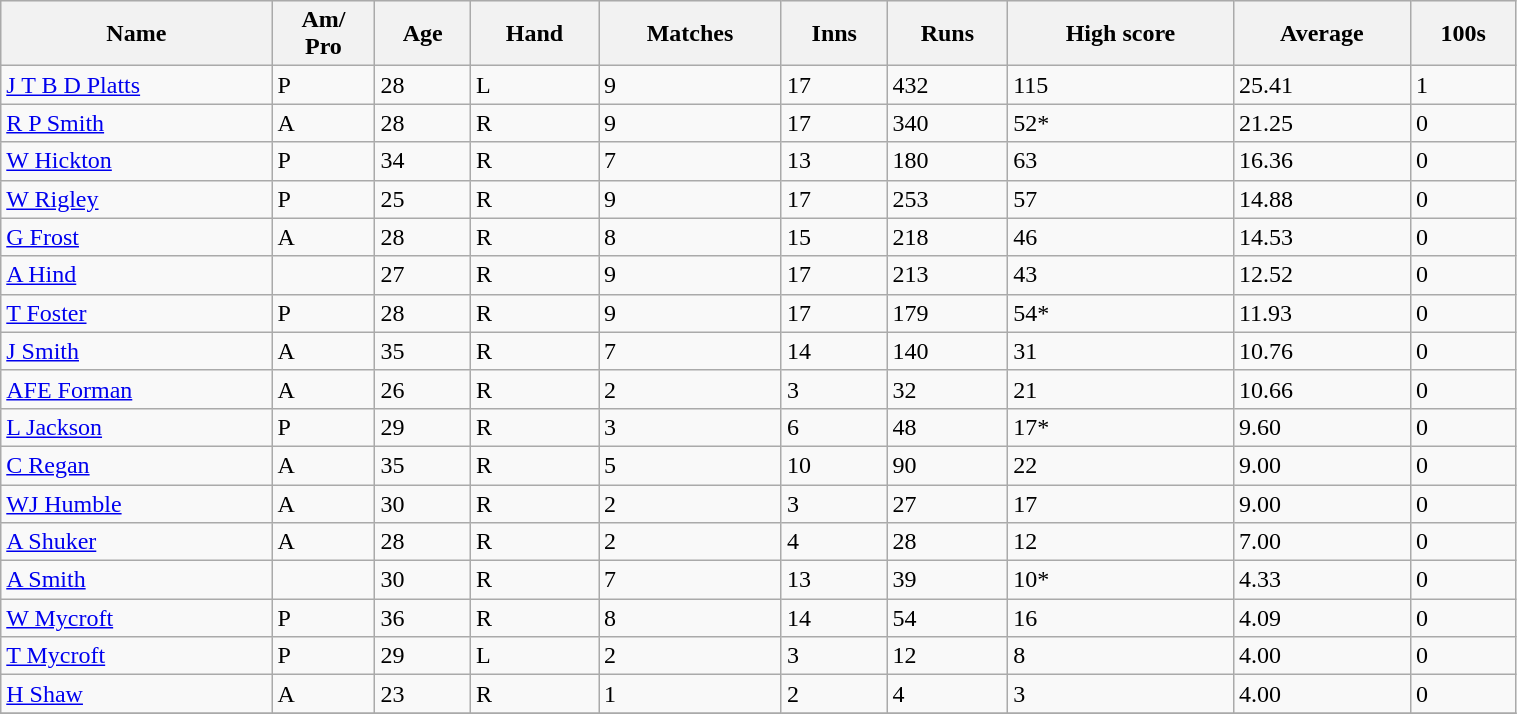<table class="wikitable sortable" width="80%">
<tr bgcolor="#efefef">
<th>Name</th>
<th>Am/<br>Pro</th>
<th>Age</th>
<th>Hand</th>
<th>Matches</th>
<th>Inns</th>
<th>Runs</th>
<th>High score</th>
<th>Average</th>
<th>100s</th>
</tr>
<tr>
<td><a href='#'>J T B D Platts</a></td>
<td>P</td>
<td>28</td>
<td>L</td>
<td>9</td>
<td>17</td>
<td>432</td>
<td>115</td>
<td>25.41</td>
<td>1</td>
</tr>
<tr>
<td><a href='#'>R P Smith</a></td>
<td>A</td>
<td>28</td>
<td>R</td>
<td>9</td>
<td>17</td>
<td>340</td>
<td>52*</td>
<td>21.25</td>
<td>0</td>
</tr>
<tr>
<td><a href='#'>W Hickton</a></td>
<td>P</td>
<td>34</td>
<td>R</td>
<td>7</td>
<td>13</td>
<td>180</td>
<td>63</td>
<td>16.36</td>
<td>0</td>
</tr>
<tr>
<td><a href='#'>W Rigley</a></td>
<td>P</td>
<td>25</td>
<td>R</td>
<td>9</td>
<td>17</td>
<td>253</td>
<td>57</td>
<td>14.88</td>
<td>0</td>
</tr>
<tr>
<td><a href='#'>G Frost</a></td>
<td>A</td>
<td>28</td>
<td>R</td>
<td>8</td>
<td>15</td>
<td>218</td>
<td>46</td>
<td>14.53</td>
<td>0</td>
</tr>
<tr>
<td><a href='#'>A Hind</a></td>
<td></td>
<td>27</td>
<td>R</td>
<td>9</td>
<td>17</td>
<td>213</td>
<td>43</td>
<td>12.52</td>
<td>0</td>
</tr>
<tr>
<td><a href='#'>T Foster</a></td>
<td>P</td>
<td>28</td>
<td>R</td>
<td>9</td>
<td>17</td>
<td>179</td>
<td>54*</td>
<td>11.93</td>
<td>0</td>
</tr>
<tr>
<td><a href='#'>J Smith</a></td>
<td>A</td>
<td>35</td>
<td>R</td>
<td>7</td>
<td>14</td>
<td>140</td>
<td>31</td>
<td>10.76</td>
<td>0</td>
</tr>
<tr>
<td><a href='#'>AFE Forman</a></td>
<td>A</td>
<td>26</td>
<td>R</td>
<td>2</td>
<td>3</td>
<td>32</td>
<td>21</td>
<td>10.66</td>
<td>0</td>
</tr>
<tr>
<td><a href='#'>L Jackson</a></td>
<td>P</td>
<td>29</td>
<td>R</td>
<td>3</td>
<td>6</td>
<td>48</td>
<td>17*</td>
<td>9.60</td>
<td>0</td>
</tr>
<tr>
<td><a href='#'>C Regan</a></td>
<td>A</td>
<td>35</td>
<td>R</td>
<td>5</td>
<td>10</td>
<td>90</td>
<td>22</td>
<td>9.00</td>
<td>0</td>
</tr>
<tr>
<td><a href='#'>WJ Humble</a></td>
<td>A</td>
<td>30</td>
<td>R</td>
<td>2</td>
<td>3</td>
<td>27</td>
<td>17</td>
<td>9.00</td>
<td>0</td>
</tr>
<tr>
<td><a href='#'>A Shuker</a></td>
<td>A</td>
<td>28</td>
<td>R</td>
<td>2</td>
<td>4</td>
<td>28</td>
<td>12</td>
<td>7.00</td>
<td>0</td>
</tr>
<tr>
<td><a href='#'>A Smith</a></td>
<td></td>
<td>30</td>
<td>R</td>
<td>7</td>
<td>13</td>
<td>39</td>
<td>10*</td>
<td>4.33</td>
<td>0</td>
</tr>
<tr>
<td><a href='#'>W Mycroft</a></td>
<td>P</td>
<td>36</td>
<td>R</td>
<td>8</td>
<td>14</td>
<td>54</td>
<td>16</td>
<td>4.09</td>
<td>0</td>
</tr>
<tr>
<td><a href='#'>T Mycroft</a></td>
<td>P</td>
<td>29</td>
<td>L</td>
<td>2</td>
<td>3</td>
<td>12</td>
<td>8</td>
<td>4.00</td>
<td>0</td>
</tr>
<tr>
<td><a href='#'>H Shaw</a></td>
<td>A</td>
<td>23</td>
<td>R</td>
<td>1</td>
<td>2</td>
<td>4</td>
<td>3</td>
<td>4.00</td>
<td>0</td>
</tr>
<tr>
</tr>
</table>
